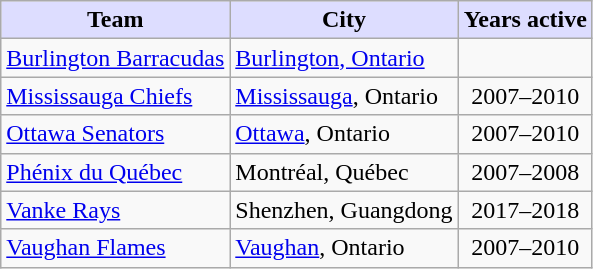<table class="wikitable">
<tr>
<th style="background:#ddf; ">Team</th>
<th style="background:#ddf; ">City</th>
<th style="background:#ddf; ">Years active</th>
</tr>
<tr>
<td><a href='#'>Burlington Barracudas</a></td>
<td><a href='#'>Burlington, Ontario</a></td>
<td align="center"></td>
</tr>
<tr>
<td><a href='#'>Mississauga Chiefs</a></td>
<td><a href='#'>Mississauga</a>, Ontario</td>
<td align="center">2007–2010</td>
</tr>
<tr>
<td><a href='#'>Ottawa Senators</a></td>
<td><a href='#'>Ottawa</a>, Ontario</td>
<td align="center">2007–2010</td>
</tr>
<tr>
<td><a href='#'>Phénix du Québec</a></td>
<td>Montréal, Québec</td>
<td align="center">2007–2008</td>
</tr>
<tr>
<td><a href='#'>Vanke Rays</a></td>
<td>Shenzhen, Guangdong</td>
<td align="center">2017–2018</td>
</tr>
<tr>
<td><a href='#'>Vaughan Flames</a></td>
<td><a href='#'>Vaughan</a>, Ontario</td>
<td align="center">2007–2010</td>
</tr>
</table>
